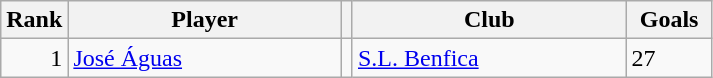<table class="wikitable">
<tr>
<th width=20>Rank</th>
<th width=175>Player</th>
<th></th>
<th width=175>Club</th>
<th width=50>Goals</th>
</tr>
<tr>
<td align="right">1</td>
<td><a href='#'>José Águas</a></td>
<td></td>
<td><a href='#'>S.L. Benfica</a></td>
<td>27</td>
</tr>
</table>
